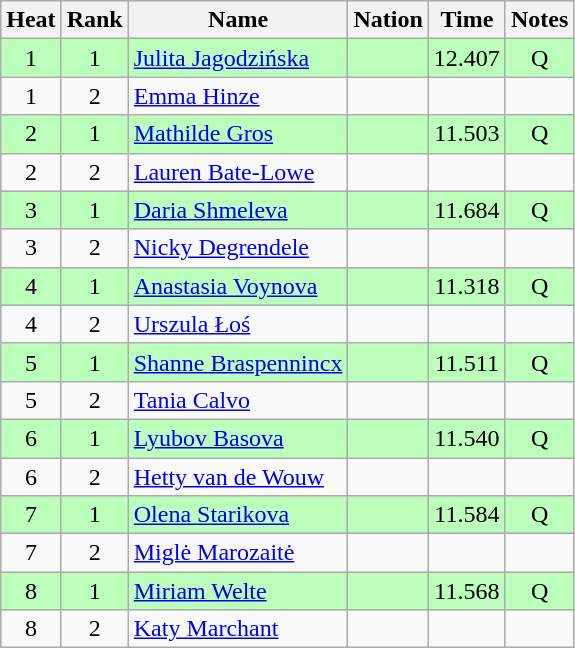<table class="wikitable sortable" style="text-align:center">
<tr>
<th>Heat</th>
<th>Rank</th>
<th>Name</th>
<th>Nation</th>
<th>Time</th>
<th>Notes</th>
</tr>
<tr bgcolor=bbffbb>
<td>1</td>
<td>1</td>
<td align=left><a href='#'>Julita Jagodzińska</a></td>
<td align=left></td>
<td>12.407</td>
<td>Q</td>
</tr>
<tr>
<td>1</td>
<td>2</td>
<td align=left><a href='#'>Emma Hinze</a></td>
<td align=left></td>
<td></td>
<td></td>
</tr>
<tr bgcolor=bbffbb>
<td>2</td>
<td>1</td>
<td align=left><a href='#'>Mathilde Gros</a></td>
<td align=left></td>
<td>11.503</td>
<td>Q</td>
</tr>
<tr>
<td>2</td>
<td>2</td>
<td align=left><a href='#'>Lauren Bate-Lowe</a></td>
<td align=left></td>
<td></td>
<td></td>
</tr>
<tr bgcolor=bbffbb>
<td>3</td>
<td>1</td>
<td align=left><a href='#'>Daria Shmeleva</a></td>
<td align=left></td>
<td>11.684</td>
<td>Q</td>
</tr>
<tr>
<td>3</td>
<td>2</td>
<td align=left><a href='#'>Nicky Degrendele</a></td>
<td align=left></td>
<td></td>
<td></td>
</tr>
<tr bgcolor=bbffbb>
<td>4</td>
<td>1</td>
<td align=left><a href='#'>Anastasia Voynova</a></td>
<td align=left></td>
<td>11.318</td>
<td>Q</td>
</tr>
<tr>
<td>4</td>
<td>2</td>
<td align=left><a href='#'>Urszula Łoś</a></td>
<td align=left></td>
<td></td>
<td></td>
</tr>
<tr bgcolor=bbffbb>
<td>5</td>
<td>1</td>
<td align=left><a href='#'>Shanne Braspennincx</a></td>
<td align=left></td>
<td>11.511</td>
<td>Q</td>
</tr>
<tr>
<td>5</td>
<td>2</td>
<td align=left><a href='#'>Tania Calvo</a></td>
<td align=left></td>
<td></td>
<td></td>
</tr>
<tr bgcolor=bbffbb>
<td>6</td>
<td>1</td>
<td align=left><a href='#'>Lyubov Basova</a></td>
<td align=left></td>
<td>11.540</td>
<td>Q</td>
</tr>
<tr>
<td>6</td>
<td>2</td>
<td align=left><a href='#'>Hetty van de Wouw</a></td>
<td align=left></td>
<td></td>
<td></td>
</tr>
<tr bgcolor=bbffbb>
<td>7</td>
<td>1</td>
<td align=left><a href='#'>Olena Starikova</a></td>
<td align=left></td>
<td>11.584</td>
<td>Q</td>
</tr>
<tr>
<td>7</td>
<td>2</td>
<td align=left><a href='#'>Miglė Marozaitė</a></td>
<td align=left></td>
<td></td>
<td></td>
</tr>
<tr bgcolor=bbffbb>
<td>8</td>
<td>1</td>
<td align=left><a href='#'>Miriam Welte</a></td>
<td align=left></td>
<td>11.568</td>
<td>Q</td>
</tr>
<tr>
<td>8</td>
<td>2</td>
<td align=left><a href='#'>Katy Marchant</a></td>
<td align=left></td>
<td></td>
<td></td>
</tr>
</table>
